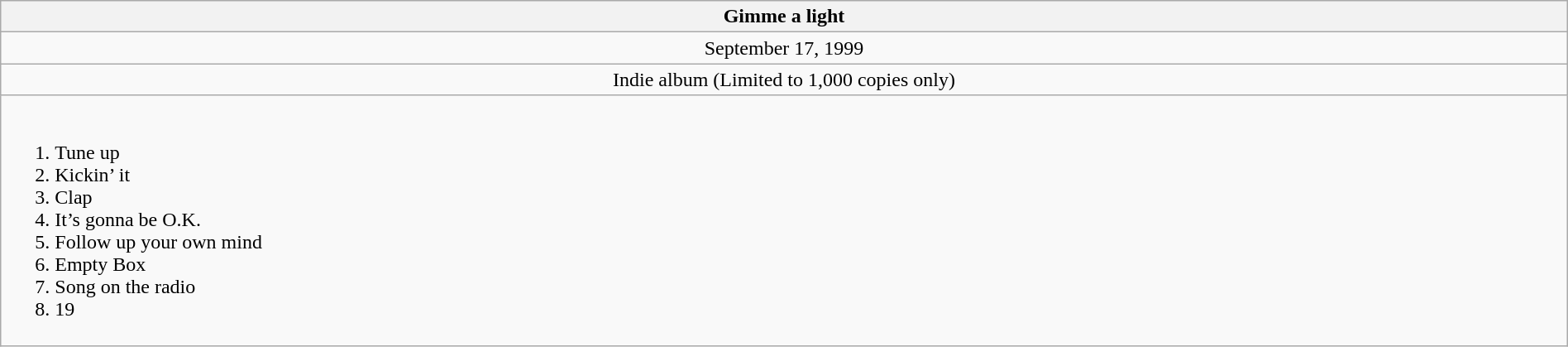<table class="wikitable" style="width:100%">
<tr>
<th>Gimme a light</th>
</tr>
<tr>
<td style="text-align:center">September 17, 1999</td>
</tr>
<tr>
<td style="text-align:center">Indie album (Limited to 1,000 copies only)</td>
</tr>
<tr>
<td><br><ol><li>Tune up</li><li>Kickin’ it</li><li>Clap</li><li>It’s gonna be O.K.</li><li>Follow up your own mind</li><li>Empty Box</li><li>Song on the radio</li><li>19</li></ol></td>
</tr>
</table>
